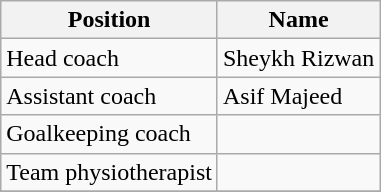<table class="wikitable">
<tr>
<th>Position</th>
<th>Name</th>
</tr>
<tr>
<td>Head coach</td>
<td> Sheykh Rizwan</td>
</tr>
<tr>
<td>Assistant coach</td>
<td>  Asif Majeed</td>
</tr>
<tr>
<td>Goalkeeping coach</td>
<td></td>
</tr>
<tr>
<td>Team physiotherapist</td>
<td></td>
</tr>
<tr>
</tr>
</table>
